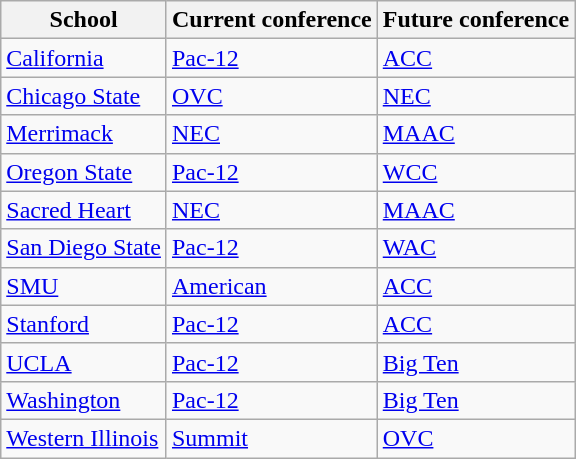<table class="wikitable sortable">
<tr>
<th>School</th>
<th>Current conference</th>
<th>Future conference</th>
</tr>
<tr>
<td><a href='#'>California</a></td>
<td><a href='#'>Pac-12</a></td>
<td><a href='#'>ACC</a></td>
</tr>
<tr>
<td><a href='#'>Chicago State</a></td>
<td><a href='#'>OVC</a></td>
<td><a href='#'>NEC</a></td>
</tr>
<tr>
<td><a href='#'>Merrimack</a></td>
<td><a href='#'>NEC</a></td>
<td><a href='#'>MAAC</a></td>
</tr>
<tr>
<td><a href='#'>Oregon State</a></td>
<td><a href='#'>Pac-12</a></td>
<td><a href='#'>WCC</a></td>
</tr>
<tr>
<td><a href='#'>Sacred Heart</a></td>
<td><a href='#'>NEC</a></td>
<td><a href='#'>MAAC</a></td>
</tr>
<tr>
<td><a href='#'>San Diego State</a></td>
<td><a href='#'>Pac-12</a></td>
<td><a href='#'>WAC</a></td>
</tr>
<tr>
<td><a href='#'>SMU</a></td>
<td><a href='#'>American</a></td>
<td><a href='#'>ACC</a></td>
</tr>
<tr>
<td><a href='#'>Stanford</a></td>
<td><a href='#'>Pac-12</a></td>
<td><a href='#'>ACC</a></td>
</tr>
<tr>
<td><a href='#'>UCLA</a></td>
<td><a href='#'>Pac-12</a></td>
<td><a href='#'>Big Ten</a></td>
</tr>
<tr>
<td><a href='#'>Washington</a></td>
<td><a href='#'>Pac-12</a></td>
<td><a href='#'>Big Ten</a></td>
</tr>
<tr>
<td><a href='#'>Western Illinois</a></td>
<td><a href='#'>Summit</a></td>
<td><a href='#'>OVC</a></td>
</tr>
</table>
